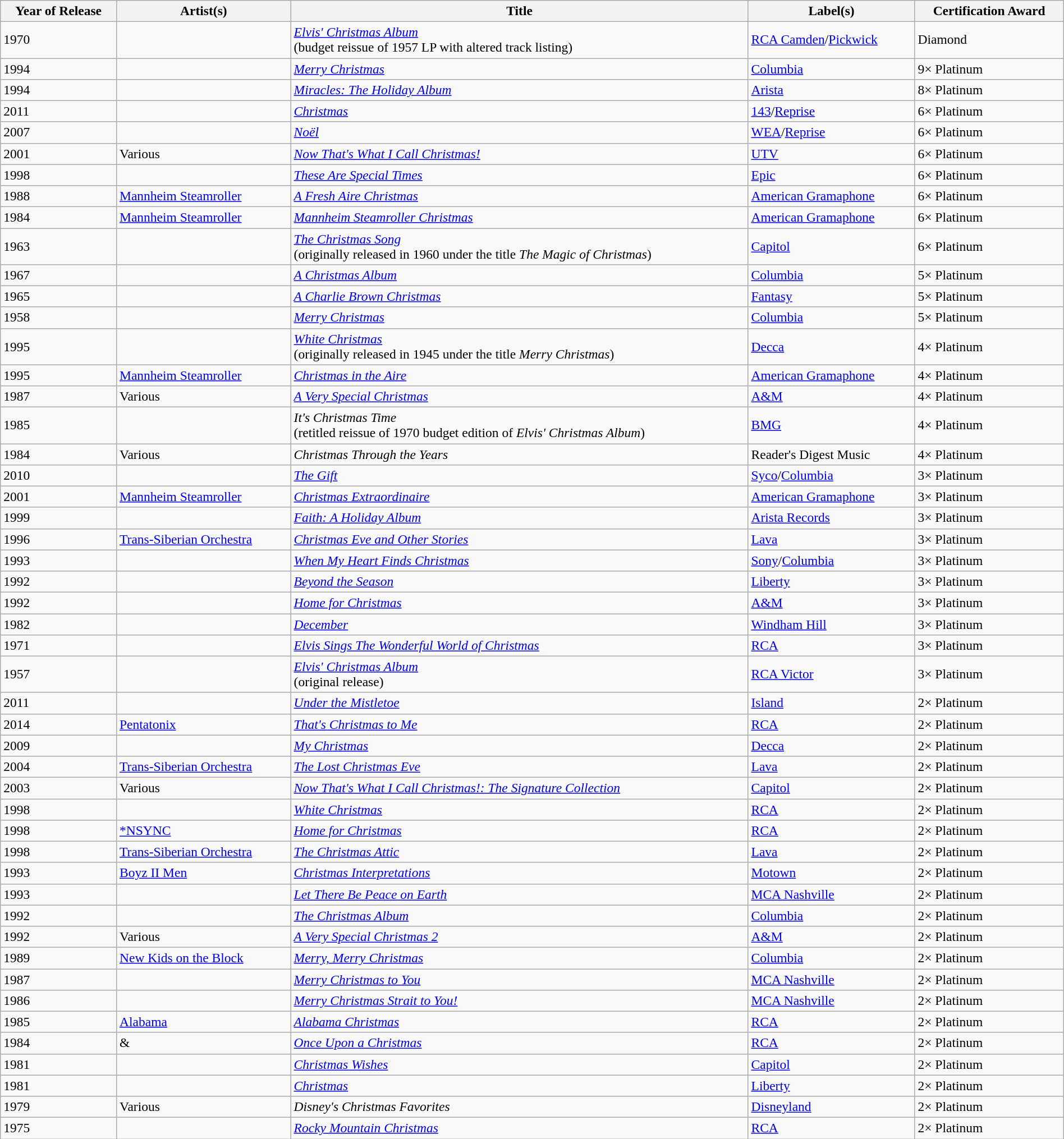<table class="wikitable sortable"  style="width:100%; font-size:0.98em;">
<tr>
<th><strong>Year of Release</strong></th>
<th><strong>Artist(s)</strong></th>
<th><strong>Title</strong></th>
<th><strong>Label(s)</strong></th>
<th><strong>Certification Award</strong></th>
</tr>
<tr>
<td>1970</td>
<td></td>
<td><em><a href='#'>Elvis' Christmas Album</a></em><br>(budget reissue of 1957 LP with altered track listing)</td>
<td><a href='#'>RCA Camden</a>/<a href='#'>Pickwick</a></td>
<td>Diamond</td>
</tr>
<tr>
<td>1994</td>
<td></td>
<td><em><a href='#'>Merry Christmas</a></em></td>
<td><a href='#'>Columbia</a></td>
<td>9× Platinum</td>
</tr>
<tr>
<td>1994</td>
<td></td>
<td><em><a href='#'>Miracles: The Holiday Album</a></em></td>
<td><a href='#'>Arista</a></td>
<td>8× Platinum</td>
</tr>
<tr>
<td>2011</td>
<td></td>
<td><em><a href='#'>Christmas</a></em></td>
<td><a href='#'>143</a>/<a href='#'>Reprise</a></td>
<td>6× Platinum</td>
</tr>
<tr>
<td>2007</td>
<td></td>
<td><em><a href='#'>Noël</a></em></td>
<td><a href='#'>WEA</a>/<a href='#'>Reprise</a></td>
<td>6× Platinum</td>
</tr>
<tr>
<td>2001</td>
<td>Various</td>
<td><em><a href='#'>Now That's What I Call Christmas!</a></em></td>
<td><a href='#'>UTV</a></td>
<td>6× Platinum</td>
</tr>
<tr>
<td>1998</td>
<td></td>
<td><em><a href='#'>These Are Special Times</a></em></td>
<td><a href='#'>Epic</a></td>
<td>6× Platinum</td>
</tr>
<tr>
<td>1988</td>
<td><a href='#'>Mannheim Steamroller</a></td>
<td><em><a href='#'>A Fresh Aire Christmas</a></em></td>
<td><a href='#'>American Gramaphone</a></td>
<td>6× Platinum</td>
</tr>
<tr>
<td>1984</td>
<td><a href='#'>Mannheim Steamroller</a></td>
<td><em><a href='#'>Mannheim Steamroller Christmas</a></em></td>
<td><a href='#'>American Gramaphone</a></td>
<td>6× Platinum</td>
</tr>
<tr>
<td>1963</td>
<td></td>
<td><em><a href='#'>The Christmas Song</a></em><br>(originally released in 1960 under the title <em>The Magic of Christmas</em>)</td>
<td><a href='#'>Capitol</a></td>
<td>6× Platinum</td>
</tr>
<tr>
<td>1967</td>
<td></td>
<td><em><a href='#'>A Christmas Album</a></em></td>
<td><a href='#'>Columbia</a></td>
<td>5× Platinum</td>
</tr>
<tr>
<td>1965</td>
<td></td>
<td><em><a href='#'>A Charlie Brown Christmas</a></em></td>
<td><a href='#'>Fantasy</a></td>
<td>5× Platinum</td>
</tr>
<tr>
<td>1958</td>
<td></td>
<td><em><a href='#'>Merry Christmas</a></em></td>
<td><a href='#'>Columbia</a></td>
<td>5× Platinum</td>
</tr>
<tr>
<td>1995</td>
<td></td>
<td><em><a href='#'>White Christmas</a></em><br>(originally released in 1945 under the title <em>Merry Christmas</em>)</td>
<td><a href='#'>Decca</a></td>
<td>4× Platinum</td>
</tr>
<tr>
<td>1995</td>
<td><a href='#'>Mannheim Steamroller</a></td>
<td><em><a href='#'>Christmas in the Aire</a></em></td>
<td><a href='#'>American Gramaphone</a></td>
<td>4× Platinum</td>
</tr>
<tr>
<td>1987</td>
<td>Various</td>
<td><em><a href='#'>A Very Special Christmas</a></em></td>
<td><a href='#'>A&M</a></td>
<td>4× Platinum</td>
</tr>
<tr>
<td>1985</td>
<td></td>
<td><em>It's Christmas Time</em><br>(retitled reissue of 1970 budget edition of <em>Elvis' Christmas Album</em>)</td>
<td><a href='#'>BMG</a></td>
<td>4× Platinum</td>
</tr>
<tr>
<td>1984</td>
<td>Various</td>
<td><em>Christmas Through the Years</em></td>
<td>Reader's Digest Music</td>
<td>4× Platinum</td>
</tr>
<tr>
<td>2010</td>
<td></td>
<td><em><a href='#'>The Gift</a></em></td>
<td><a href='#'>Syco</a>/<a href='#'>Columbia</a></td>
<td>3× Platinum</td>
</tr>
<tr>
<td>2001</td>
<td><a href='#'>Mannheim Steamroller</a></td>
<td><em><a href='#'>Christmas Extraordinaire</a></em></td>
<td><a href='#'>American Gramaphone</a></td>
<td>3× Platinum</td>
</tr>
<tr>
<td>1999</td>
<td></td>
<td><em><a href='#'>Faith: A Holiday Album</a></em></td>
<td><a href='#'>Arista Records</a></td>
<td>3× Platinum</td>
</tr>
<tr>
<td>1996</td>
<td><a href='#'>Trans-Siberian Orchestra</a></td>
<td><em><a href='#'>Christmas Eve and Other Stories</a></em></td>
<td><a href='#'>Lava</a></td>
<td>3× Platinum</td>
</tr>
<tr>
<td>1993</td>
<td></td>
<td><em><a href='#'>When My Heart Finds Christmas</a></em></td>
<td><a href='#'>Sony</a>/<a href='#'>Columbia</a></td>
<td>3× Platinum</td>
</tr>
<tr>
<td>1992</td>
<td></td>
<td><em><a href='#'>Beyond the Season</a></em></td>
<td><a href='#'>Liberty</a></td>
<td>3× Platinum</td>
</tr>
<tr>
<td>1992</td>
<td></td>
<td><em><a href='#'>Home for Christmas</a></em></td>
<td><a href='#'>A&M</a></td>
<td>3× Platinum</td>
</tr>
<tr>
<td>1982</td>
<td></td>
<td><em><a href='#'>December</a></em></td>
<td><a href='#'>Windham Hill</a></td>
<td>3× Platinum</td>
</tr>
<tr>
<td>1971</td>
<td></td>
<td><em><a href='#'>Elvis Sings The Wonderful World of Christmas</a></em></td>
<td><a href='#'>RCA</a></td>
<td>3× Platinum</td>
</tr>
<tr>
<td>1957</td>
<td></td>
<td><em><a href='#'>Elvis' Christmas Album</a></em><br>(original release)</td>
<td><a href='#'>RCA Victor</a></td>
<td>3× Platinum</td>
</tr>
<tr>
<td>2011</td>
<td></td>
<td><em><a href='#'>Under the Mistletoe</a></em></td>
<td><a href='#'>Island</a></td>
<td>2× Platinum</td>
</tr>
<tr>
<td>2014</td>
<td><a href='#'>Pentatonix</a></td>
<td><em><a href='#'>That's Christmas to Me</a></em></td>
<td><a href='#'>RCA</a></td>
<td>2× Platinum</td>
</tr>
<tr>
<td>2009</td>
<td></td>
<td><em><a href='#'>My Christmas</a></em></td>
<td><a href='#'>Decca</a></td>
<td>2× Platinum</td>
</tr>
<tr>
<td>2004</td>
<td><a href='#'>Trans-Siberian Orchestra</a></td>
<td><em><a href='#'>The Lost Christmas Eve</a></em></td>
<td><a href='#'>Lava</a></td>
<td>2× Platinum</td>
</tr>
<tr>
<td>2003</td>
<td>Various</td>
<td><em><a href='#'>Now That's What I Call Christmas!: The Signature Collection</a></em></td>
<td><a href='#'>Capitol</a></td>
<td>2× Platinum</td>
</tr>
<tr>
<td>1998</td>
<td></td>
<td><em><a href='#'>White Christmas</a></em></td>
<td><a href='#'>RCA</a></td>
<td>2× Platinum</td>
</tr>
<tr>
<td>1998</td>
<td><a href='#'>*NSYNC</a></td>
<td><em><a href='#'>Home for Christmas</a></em></td>
<td><a href='#'>RCA</a></td>
<td>2× Platinum</td>
</tr>
<tr>
<td>1998</td>
<td><a href='#'>Trans-Siberian Orchestra</a></td>
<td><em><a href='#'>The Christmas Attic</a></em></td>
<td><a href='#'>Lava</a></td>
<td>2× Platinum</td>
</tr>
<tr>
<td>1993</td>
<td><a href='#'>Boyz II Men</a></td>
<td><em><a href='#'>Christmas Interpretations</a></em></td>
<td><a href='#'>Motown</a></td>
<td>2× Platinum</td>
</tr>
<tr>
<td>1993</td>
<td></td>
<td><em><a href='#'>Let There Be Peace on Earth</a></em></td>
<td><a href='#'>MCA Nashville</a></td>
<td>2× Platinum</td>
</tr>
<tr>
<td>1992</td>
<td></td>
<td><em><a href='#'>The Christmas Album</a></em></td>
<td><a href='#'>Columbia</a></td>
<td>2× Platinum</td>
</tr>
<tr>
<td>1992</td>
<td>Various</td>
<td><em><a href='#'>A Very Special Christmas 2</a></em></td>
<td><a href='#'>A&M</a></td>
<td>2× Platinum</td>
</tr>
<tr>
<td>1989</td>
<td><a href='#'>New Kids on the Block</a></td>
<td><em><a href='#'>Merry, Merry Christmas</a></em></td>
<td><a href='#'>Columbia</a></td>
<td>2× Platinum</td>
</tr>
<tr>
<td>1987</td>
<td></td>
<td><em><a href='#'>Merry Christmas to You</a></em></td>
<td><a href='#'>MCA Nashville</a></td>
<td>2× Platinum</td>
</tr>
<tr>
<td>1986</td>
<td></td>
<td><em><a href='#'>Merry Christmas Strait to You!</a></em></td>
<td><a href='#'>MCA Nashville</a></td>
<td>2× Platinum</td>
</tr>
<tr>
<td>1985</td>
<td><a href='#'>Alabama</a></td>
<td><em><a href='#'>Alabama Christmas</a></em></td>
<td><a href='#'>RCA</a></td>
<td>2× Platinum</td>
</tr>
<tr>
<td>1984</td>
<td> & </td>
<td><em><a href='#'>Once Upon a Christmas</a></em></td>
<td><a href='#'>RCA</a></td>
<td>2× Platinum</td>
</tr>
<tr>
<td>1981</td>
<td></td>
<td><em><a href='#'>Christmas Wishes</a></em></td>
<td><a href='#'>Capitol</a></td>
<td>2× Platinum</td>
</tr>
<tr>
<td>1981</td>
<td></td>
<td><em><a href='#'>Christmas</a></em></td>
<td><a href='#'>Liberty</a></td>
<td>2× Platinum</td>
</tr>
<tr>
<td>1979</td>
<td>Various</td>
<td><em>Disney's Christmas Favorites</em></td>
<td><a href='#'>Disneyland</a></td>
<td>2× Platinum</td>
</tr>
<tr>
<td>1975</td>
<td></td>
<td><em><a href='#'>Rocky Mountain Christmas</a></em></td>
<td><a href='#'>RCA</a></td>
<td>2× Platinum</td>
</tr>
</table>
